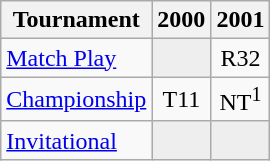<table class="wikitable" style="text-align:center;">
<tr>
<th>Tournament</th>
<th>2000</th>
<th>2001</th>
</tr>
<tr>
<td align="left"><a href='#'>Match Play</a></td>
<td style="background:#eeeeee;"></td>
<td>R32</td>
</tr>
<tr>
<td align="left"><a href='#'>Championship</a></td>
<td>T11</td>
<td>NT<sup>1</sup></td>
</tr>
<tr>
<td align="left"><a href='#'>Invitational</a></td>
<td style="background:#eeeeee;"></td>
<td style="background:#eeeeee;"></td>
</tr>
</table>
